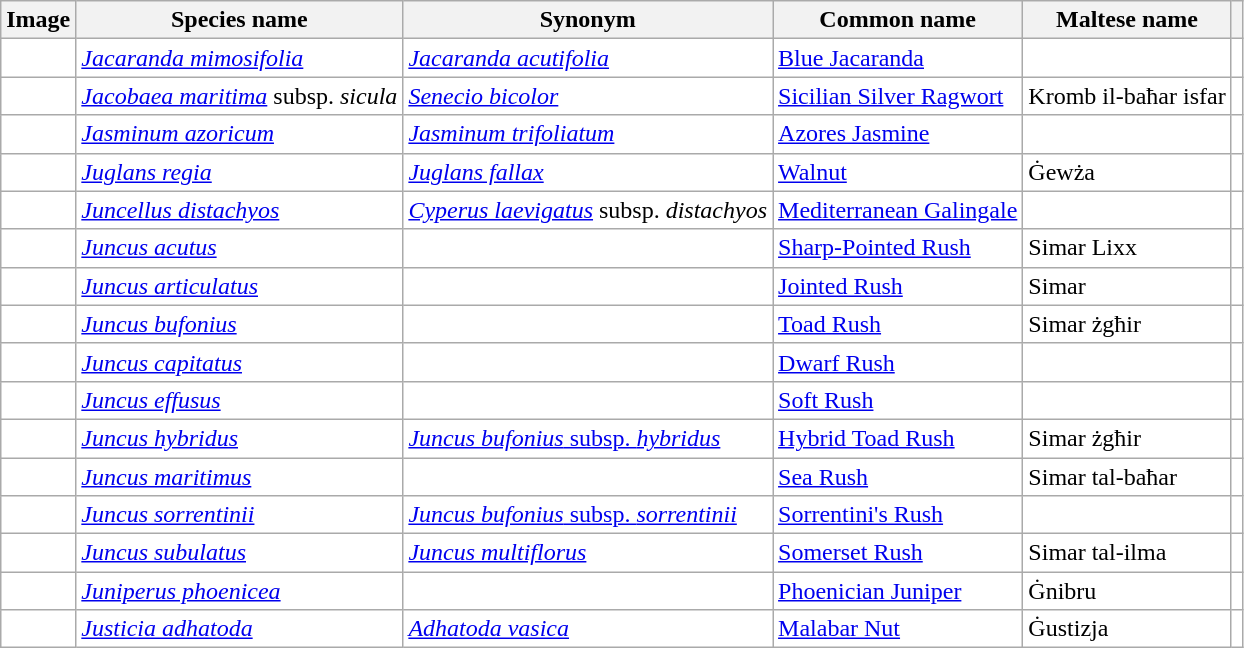<table class="wikitable" style="background: white">
<tr>
<th>Image</th>
<th>Species name</th>
<th>Synonym</th>
<th>Common name</th>
<th>Maltese name</th>
<th></th>
</tr>
<tr>
<td></td>
<td><em><a href='#'>Jacaranda mimosifolia</a></em></td>
<td><em><a href='#'>Jacaranda acutifolia</a></em></td>
<td><a href='#'>Blue Jacaranda</a></td>
<td></td>
<td></td>
</tr>
<tr>
<td></td>
<td><em><a href='#'>Jacobaea maritima</a></em> subsp. <em>sicula</em></td>
<td><em><a href='#'>Senecio bicolor</a></em></td>
<td><a href='#'>Sicilian Silver Ragwort</a></td>
<td>Kromb il-baħar isfar</td>
<td></td>
</tr>
<tr>
<td></td>
<td><em><a href='#'>Jasminum azoricum</a></em></td>
<td><em><a href='#'>Jasminum trifoliatum</a></em></td>
<td><a href='#'>Azores Jasmine</a></td>
<td></td>
<td></td>
</tr>
<tr>
<td></td>
<td><em><a href='#'>Juglans regia</a></em></td>
<td><em><a href='#'>Juglans fallax</a></em></td>
<td><a href='#'>Walnut</a></td>
<td>Ġewża</td>
<td></td>
</tr>
<tr>
<td></td>
<td><em><a href='#'>Juncellus distachyos</a></em></td>
<td><em><a href='#'>Cyperus laevigatus</a></em> subsp. <em>distachyos</em></td>
<td><a href='#'>Mediterranean Galingale</a></td>
<td></td>
<td></td>
</tr>
<tr>
<td></td>
<td><em><a href='#'>Juncus acutus</a></em></td>
<td></td>
<td><a href='#'>Sharp-Pointed Rush</a></td>
<td>Simar Lixx</td>
<td></td>
</tr>
<tr>
<td></td>
<td><em><a href='#'>Juncus articulatus</a></em></td>
<td></td>
<td><a href='#'>Jointed Rush</a></td>
<td>Simar</td>
<td></td>
</tr>
<tr>
<td></td>
<td><em><a href='#'>Juncus bufonius</a></em></td>
<td></td>
<td><a href='#'>Toad Rush</a></td>
<td>Simar żgħir</td>
<td></td>
</tr>
<tr>
<td></td>
<td><em><a href='#'>Juncus capitatus</a></em></td>
<td></td>
<td><a href='#'>Dwarf Rush</a></td>
<td></td>
<td></td>
</tr>
<tr>
<td></td>
<td><em><a href='#'>Juncus effusus</a></em></td>
<td></td>
<td><a href='#'>Soft Rush</a></td>
<td></td>
<td></td>
</tr>
<tr>
<td></td>
<td><em><a href='#'>Juncus hybridus</a></em></td>
<td><a href='#'><em>Juncus bufonius</em> subsp. <em>hybridus </em></a></td>
<td><a href='#'>Hybrid Toad Rush</a></td>
<td>Simar żgħir</td>
<td></td>
</tr>
<tr>
<td></td>
<td><em><a href='#'>Juncus maritimus</a></em></td>
<td></td>
<td><a href='#'>Sea Rush</a></td>
<td>Simar tal-baħar</td>
<td></td>
</tr>
<tr>
<td></td>
<td><em><a href='#'>Juncus sorrentinii</a></em></td>
<td><a href='#'><em>Juncus bufonius</em> subsp. <em>sorrentinii </em></a></td>
<td><a href='#'>Sorrentini's Rush</a></td>
<td></td>
<td></td>
</tr>
<tr>
<td></td>
<td><em><a href='#'>Juncus subulatus</a></em></td>
<td><em><a href='#'>Juncus multiflorus</a></em></td>
<td><a href='#'>Somerset Rush</a></td>
<td>Simar tal-ilma</td>
<td></td>
</tr>
<tr>
<td></td>
<td><em><a href='#'>Juniperus phoenicea</a></em></td>
<td></td>
<td><a href='#'>Phoenician Juniper</a></td>
<td>Ġnibru</td>
<td></td>
</tr>
<tr>
<td></td>
<td><em><a href='#'>Justicia adhatoda</a></em></td>
<td><em><a href='#'>Adhatoda vasica</a></em></td>
<td><a href='#'>Malabar Nut</a></td>
<td>Ġustizja</td>
<td></td>
</tr>
</table>
